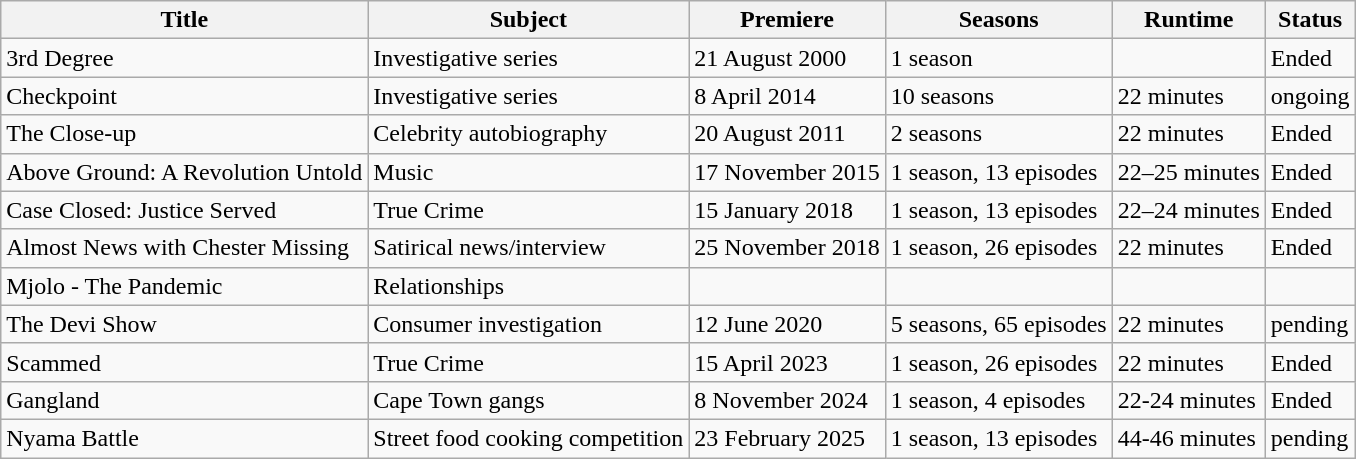<table class="wikitable">
<tr>
<th>Title</th>
<th>Subject</th>
<th>Premiere</th>
<th>Seasons</th>
<th>Runtime</th>
<th>Status</th>
</tr>
<tr>
<td>3rd Degree</td>
<td>Investigative series</td>
<td>21 August 2000</td>
<td>1 season</td>
<td></td>
<td>Ended</td>
</tr>
<tr>
<td>Checkpoint</td>
<td>Investigative series</td>
<td>8 April 2014</td>
<td>10 seasons</td>
<td>22 minutes</td>
<td>ongoing</td>
</tr>
<tr>
<td>The Close-up</td>
<td>Celebrity autobiography</td>
<td>20 August 2011</td>
<td>2 seasons</td>
<td>22 minutes</td>
<td>Ended</td>
</tr>
<tr>
<td>Above Ground: A Revolution Untold</td>
<td>Music</td>
<td>17 November 2015</td>
<td>1 season, 13 episodes</td>
<td>22–25 minutes</td>
<td>Ended</td>
</tr>
<tr>
<td>Case Closed: Justice Served</td>
<td>True Crime</td>
<td>15 January 2018</td>
<td>1 season, 13 episodes</td>
<td>22–24 minutes</td>
<td>Ended</td>
</tr>
<tr>
<td>Almost News with Chester Missing</td>
<td>Satirical news/interview</td>
<td>25 November 2018</td>
<td>1 season, 26 episodes</td>
<td>22 minutes</td>
<td>Ended</td>
</tr>
<tr>
<td>Mjolo - The Pandemic</td>
<td>Relationships</td>
<td></td>
<td></td>
<td></td>
<td></td>
</tr>
<tr>
<td>The Devi Show</td>
<td>Consumer investigation</td>
<td>12 June 2020</td>
<td>5 seasons, 65 episodes</td>
<td>22 minutes</td>
<td>pending</td>
</tr>
<tr>
<td>Scammed</td>
<td>True Crime</td>
<td>15 April 2023</td>
<td>1 season, 26 episodes</td>
<td>22 minutes</td>
<td>Ended</td>
</tr>
<tr>
<td>Gangland</td>
<td>Cape Town gangs</td>
<td>8 November 2024</td>
<td>1 season, 4 episodes</td>
<td>22-24 minutes</td>
<td>Ended</td>
</tr>
<tr>
<td>Nyama Battle</td>
<td>Street food cooking competition</td>
<td>23 February 2025</td>
<td>1 season, 13 episodes</td>
<td>44-46 minutes</td>
<td>pending</td>
</tr>
</table>
